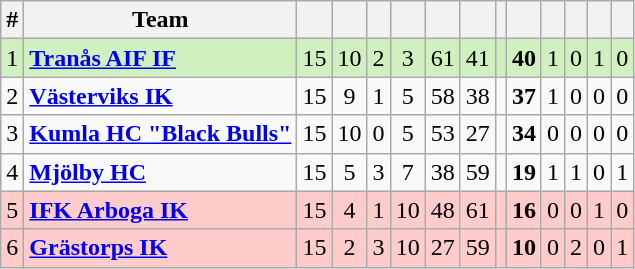<table class="wikitable sortable">
<tr>
<th>#</th>
<th>Team</th>
<th></th>
<th></th>
<th></th>
<th></th>
<th></th>
<th></th>
<th></th>
<th></th>
<th></th>
<th></th>
<th></th>
<th></th>
</tr>
<tr style="background: #D0F0C0;">
<td>1</td>
<td><strong><a href='#'>Tranås AIF IF</a></strong></td>
<td style="text-align: center;">15</td>
<td style="text-align: center;">10</td>
<td style="text-align: center;">2</td>
<td style="text-align: center;">3</td>
<td style="text-align: center;">61</td>
<td style="text-align: center;">41</td>
<td style="text-align: center;"></td>
<td style="text-align: center;"><strong>40</strong></td>
<td style="text-align: center;">1</td>
<td style="text-align: center;">0</td>
<td style="text-align: center;">1</td>
<td style="text-align: center;">0</td>
</tr>
<tr>
<td>2</td>
<td><strong><a href='#'>Västerviks IK</a></strong></td>
<td style="text-align: center;">15</td>
<td style="text-align: center;">9</td>
<td style="text-align: center;">1</td>
<td style="text-align: center;">5</td>
<td style="text-align: center;">58</td>
<td style="text-align: center;">38</td>
<td style="text-align: center;"></td>
<td style="text-align: center;"><strong>37</strong></td>
<td style="text-align: center;">1</td>
<td style="text-align: center;">0</td>
<td style="text-align: center;">0</td>
<td style="text-align: center;">0</td>
</tr>
<tr>
<td>3</td>
<td><strong><a href='#'>Kumla HC "Black Bulls"</a></strong></td>
<td style="text-align: center;">15</td>
<td style="text-align: center;">10</td>
<td style="text-align: center;">0</td>
<td style="text-align: center;">5</td>
<td style="text-align: center;">53</td>
<td style="text-align: center;">27</td>
<td style="text-align: center;"></td>
<td style="text-align: center;"><strong>34</strong></td>
<td style="text-align: center;">0</td>
<td style="text-align: center;">0</td>
<td style="text-align: center;">0</td>
<td style="text-align: center;">0</td>
</tr>
<tr>
<td>4</td>
<td><strong><a href='#'>Mjölby HC</a></strong></td>
<td style="text-align: center;">15</td>
<td style="text-align: center;">5</td>
<td style="text-align: center;">3</td>
<td style="text-align: center;">7</td>
<td style="text-align: center;">38</td>
<td style="text-align: center;">59</td>
<td style="text-align: center;"></td>
<td style="text-align: center;"><strong>19</strong></td>
<td style="text-align: center;">1</td>
<td style="text-align: center;">1</td>
<td style="text-align: center;">0</td>
<td style="text-align: center;">1</td>
</tr>
<tr style="background: #FFCCCC;">
<td>5</td>
<td><strong><a href='#'>IFK Arboga IK</a></strong></td>
<td style="text-align: center;">15</td>
<td style="text-align: center;">4</td>
<td style="text-align: center;">1</td>
<td style="text-align: center;">10</td>
<td style="text-align: center;">48</td>
<td style="text-align: center;">61</td>
<td style="text-align: center;"></td>
<td style="text-align: center;"><strong>16</strong></td>
<td style="text-align: center;">0</td>
<td style="text-align: center;">0</td>
<td style="text-align: center;">1</td>
<td style="text-align: center;">0</td>
</tr>
<tr style="background: #FFCCCC;">
<td>6</td>
<td><strong><a href='#'>Grästorps IK</a></strong></td>
<td style="text-align: center;">15</td>
<td style="text-align: center;">2</td>
<td style="text-align: center;">3</td>
<td style="text-align: center;">10</td>
<td style="text-align: center;">27</td>
<td style="text-align: center;">59</td>
<td style="text-align: center;"></td>
<td style="text-align: center;"><strong>10</strong></td>
<td style="text-align: center;">0</td>
<td style="text-align: center;">2</td>
<td style="text-align: center;">0</td>
<td style="text-align: center;">1</td>
</tr>
</table>
